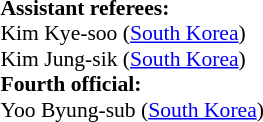<table width=100% style="font-size: 90%">
<tr>
<td><br><strong>Assistant referees:</strong>
<br>Kim Kye-soo (<a href='#'>South Korea</a>)
<br>Kim Jung-sik (<a href='#'>South Korea</a>)
<br><strong>Fourth official:</strong>
<br>Yoo Byung-sub (<a href='#'>South Korea</a>)</td>
</tr>
</table>
